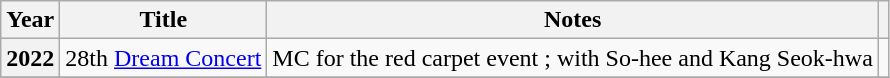<table class="wikitable plainrowheaders">
<tr>
<th scope="col">Year</th>
<th scope="col">Title</th>
<th scope="col">Notes</th>
<th scope="col" class="unsortable"></th>
</tr>
<tr>
<th scope="row">2022</th>
<td>28th <a href='#'>Dream Concert</a></td>
<td>MC for the red carpet event ; with So-hee and Kang Seok-hwa</td>
<td></td>
</tr>
<tr>
</tr>
</table>
